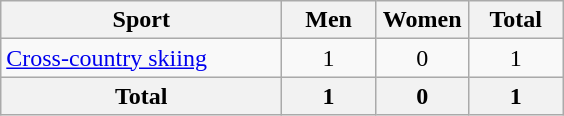<table class="wikitable sortable" style="text-align:center;">
<tr>
<th width=180>Sport</th>
<th width=55>Men</th>
<th width=55>Women</th>
<th width=55>Total</th>
</tr>
<tr>
<td align=left><a href='#'>Cross-country skiing</a></td>
<td>1</td>
<td>0</td>
<td>1</td>
</tr>
<tr>
<th>Total</th>
<th>1</th>
<th>0</th>
<th>1</th>
</tr>
</table>
